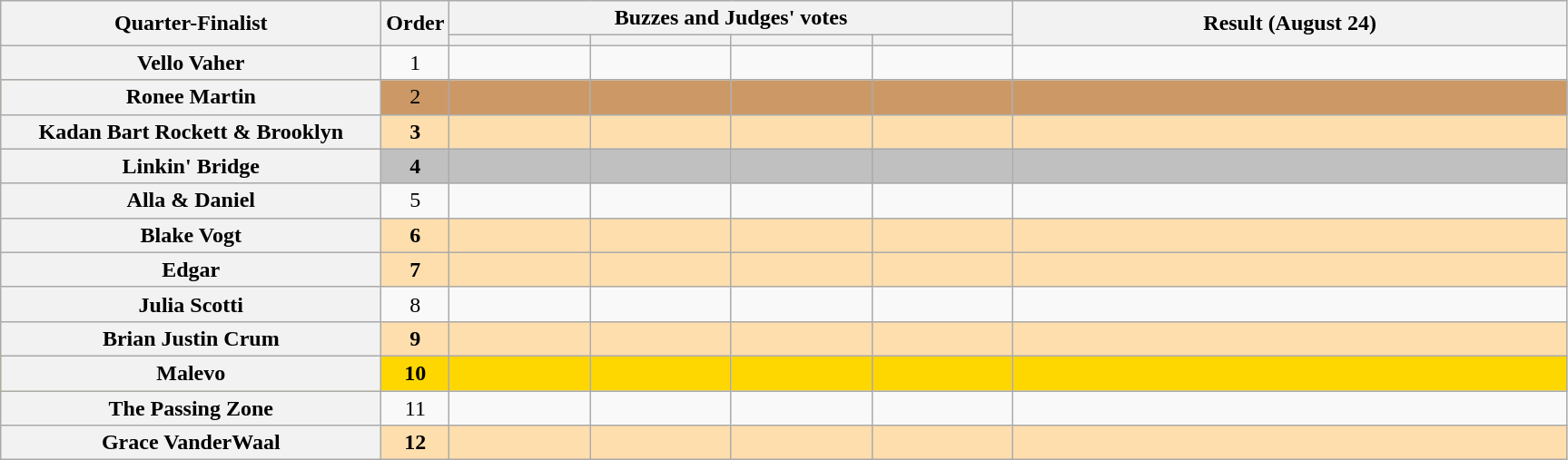<table class="wikitable plainrowheaders sortable" style="text-align:center;">
<tr>
<th scope="col" rowspan="2" class="unsortable" style="width:17em;">Quarter-Finalist</th>
<th scope="col" rowspan="2" style="width:1em;">Order</th>
<th scope="col" colspan="4" class="unsortable" style="width:24em;">Buzzes and Judges' votes</th>
<th scope="col" rowspan="2" style="width:25em;">Result (August 24)</th>
</tr>
<tr>
<th scope="col" class="unsortable" style="width:6em;"></th>
<th scope="col" class="unsortable" style="width:6em;"></th>
<th scope="col" class="unsortable" style="width:6em;"></th>
<th scope="col" class="unsortable" style="width:6em;"></th>
</tr>
<tr>
<th scope="row">Vello Vaher</th>
<td>1</td>
<td style="text-align:center;"></td>
<td style="text-align:center;"></td>
<td style="text-align:center;"></td>
<td style="text-align:center;"></td>
<td></td>
</tr>
<tr style="background:#c96;">
<th scope="row">Ronee Martin</th>
<td>2</td>
<td style="text-align:center;"></td>
<td style="text-align:center;"></td>
<td style="text-align:center;"></td>
<td style="text-align:center;"></td>
<td></td>
</tr>
<tr style="background:NavajoWhite;">
<th scope="row"><strong>Kadan Bart Rockett & Brooklyn</strong></th>
<td><strong>3</strong></td>
<td style="text-align:center;"></td>
<td style="text-align:center;"></td>
<td style="text-align:center;"></td>
<td style="text-align:center;"></td>
<td><strong></strong></td>
</tr>
<tr style="background:silver;">
<th scope="row"><strong>Linkin' Bridge</strong></th>
<td><strong>4</strong></td>
<td style="text-align:center;"></td>
<td style="text-align:center;"></td>
<td style="text-align:center;"></td>
<td style="text-align:center;"></td>
<td><strong></strong></td>
</tr>
<tr>
<th scope="row">Alla & Daniel</th>
<td>5</td>
<td style="text-align:center;"></td>
<td style="text-align:center;"></td>
<td style="text-align:center;"></td>
<td style="text-align:center;"></td>
<td></td>
</tr>
<tr style="background:NavajoWhite;">
<th scope="row"><strong>Blake Vogt</strong></th>
<td><strong>6</strong></td>
<td style="text-align:center;"></td>
<td style="text-align:center;"></td>
<td style="text-align:center;"></td>
<td style="text-align:center;"></td>
<td><strong></strong></td>
</tr>
<tr style="background:NavajoWhite;">
<th scope="row"><strong>Edgar</strong></th>
<td><strong>7</strong></td>
<td style="text-align:center;"></td>
<td style="text-align:center;"></td>
<td style="text-align:center;"></td>
<td style="text-align:center;"></td>
<td><strong></strong></td>
</tr>
<tr>
<th scope="row">Julia Scotti</th>
<td>8</td>
<td style="text-align:center;"></td>
<td style="text-align:center;"></td>
<td style="text-align:center;"></td>
<td style="text-align:center;"></td>
<td></td>
</tr>
<tr style="background:NavajoWhite;">
<th scope="row"><strong>Brian Justin Crum</strong></th>
<td><strong>9</strong></td>
<td style="text-align:center;"></td>
<td style="text-align:center;"></td>
<td style="text-align:center;"></td>
<td style="text-align:center;"></td>
<td><strong></strong></td>
</tr>
<tr style="background:Gold;">
<th scope="row"><strong>Malevo</strong></th>
<td><strong>10</strong></td>
<td style="text-align:center;"></td>
<td style="text-align:center;"></td>
<td style="text-align:center;"></td>
<td style="text-align:center;"></td>
<td><strong></strong></td>
</tr>
<tr>
<th scope="row">The Passing Zone </th>
<td>11</td>
<td style="text-align:center;"></td>
<td style="text-align:center;"></td>
<td style="text-align:center;"></td>
<td style="text-align:center;"></td>
<td></td>
</tr>
<tr style="background:NavajoWhite;">
<th scope="row"><strong>Grace VanderWaal</strong></th>
<td><strong>12</strong></td>
<td style="text-align:center;"></td>
<td style="text-align:center;"></td>
<td style="text-align:center;"></td>
<td style="text-align:center;"></td>
<td><strong></strong></td>
</tr>
</table>
